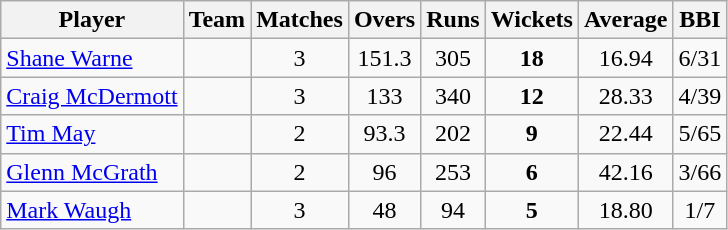<table class="wikitable" style="text-align:center;">
<tr>
<th>Player</th>
<th>Team</th>
<th>Matches</th>
<th>Overs</th>
<th>Runs</th>
<th>Wickets</th>
<th>Average</th>
<th>BBI</th>
</tr>
<tr>
<td style="text-align:left"><a href='#'>Shane Warne</a></td>
<td style="text-align:left"></td>
<td>3</td>
<td>151.3</td>
<td>305</td>
<td><strong>18</strong></td>
<td>16.94</td>
<td>6/31</td>
</tr>
<tr>
<td style="text-align:left"><a href='#'>Craig McDermott</a></td>
<td style="text-align:left"></td>
<td>3</td>
<td>133</td>
<td>340</td>
<td><strong>12</strong></td>
<td>28.33</td>
<td>4/39</td>
</tr>
<tr>
<td style="text-align:left"><a href='#'>Tim May</a></td>
<td style="text-align:left"></td>
<td>2</td>
<td>93.3</td>
<td>202</td>
<td><strong>9</strong></td>
<td>22.44</td>
<td>5/65</td>
</tr>
<tr>
<td style="text-align:left"><a href='#'>Glenn McGrath</a></td>
<td style="text-align:left"></td>
<td>2</td>
<td>96</td>
<td>253</td>
<td><strong>6</strong></td>
<td>42.16</td>
<td>3/66</td>
</tr>
<tr>
<td style="text-align:left"><a href='#'>Mark Waugh</a></td>
<td style="text-align:left"></td>
<td>3</td>
<td>48</td>
<td>94</td>
<td><strong>5</strong></td>
<td>18.80</td>
<td>1/7</td>
</tr>
</table>
